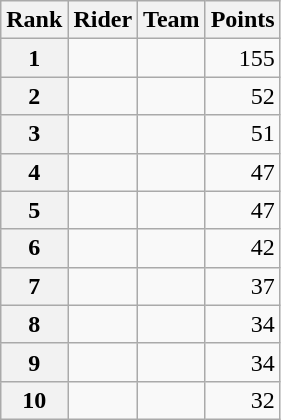<table class="wikitable">
<tr>
<th scope="col">Rank</th>
<th scope="col">Rider</th>
<th scope="col">Team</th>
<th scope="col">Points</th>
</tr>
<tr>
<th scope="row">1</th>
<td> </td>
<td></td>
<td style="text-align:right;">155</td>
</tr>
<tr>
<th scope="row">2</th>
<td></td>
<td></td>
<td style="text-align:right;">52</td>
</tr>
<tr>
<th scope="row">3</th>
<td></td>
<td></td>
<td style="text-align:right;">51</td>
</tr>
<tr>
<th scope="row">4</th>
<td></td>
<td></td>
<td style="text-align:right;">47</td>
</tr>
<tr>
<th scope="row">5</th>
<td></td>
<td></td>
<td style="text-align:right;">47</td>
</tr>
<tr>
<th scope="row">6</th>
<td></td>
<td></td>
<td style="text-align:right;">42</td>
</tr>
<tr>
<th scope="row">7</th>
<td></td>
<td></td>
<td style="text-align:right;">37</td>
</tr>
<tr>
<th scope="row">8</th>
<td></td>
<td></td>
<td style="text-align:right;">34</td>
</tr>
<tr>
<th scope="row">9</th>
<td></td>
<td></td>
<td style="text-align:right;">34</td>
</tr>
<tr>
<th scope="row">10</th>
<td></td>
<td></td>
<td style="text-align:right;">32</td>
</tr>
</table>
